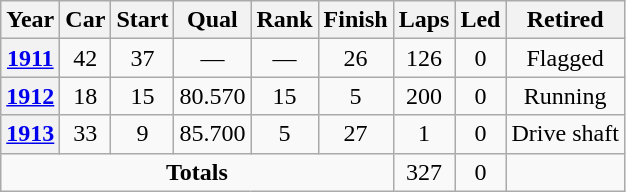<table class="wikitable" style="text-align:center">
<tr>
<th>Year</th>
<th>Car</th>
<th>Start</th>
<th>Qual</th>
<th>Rank</th>
<th>Finish</th>
<th>Laps</th>
<th>Led</th>
<th>Retired</th>
</tr>
<tr>
<th><a href='#'>1911</a></th>
<td>42</td>
<td>37</td>
<td>—</td>
<td>—</td>
<td>26</td>
<td>126</td>
<td>0</td>
<td>Flagged</td>
</tr>
<tr>
<th><a href='#'>1912</a></th>
<td>18</td>
<td>15</td>
<td>80.570</td>
<td>15</td>
<td>5</td>
<td>200</td>
<td>0</td>
<td>Running</td>
</tr>
<tr>
<th><a href='#'>1913</a></th>
<td>33</td>
<td>9</td>
<td>85.700</td>
<td>5</td>
<td>27</td>
<td>1</td>
<td>0</td>
<td>Drive shaft</td>
</tr>
<tr>
<td colspan=6><strong>Totals</strong></td>
<td>327</td>
<td>0</td>
<td></td>
</tr>
</table>
